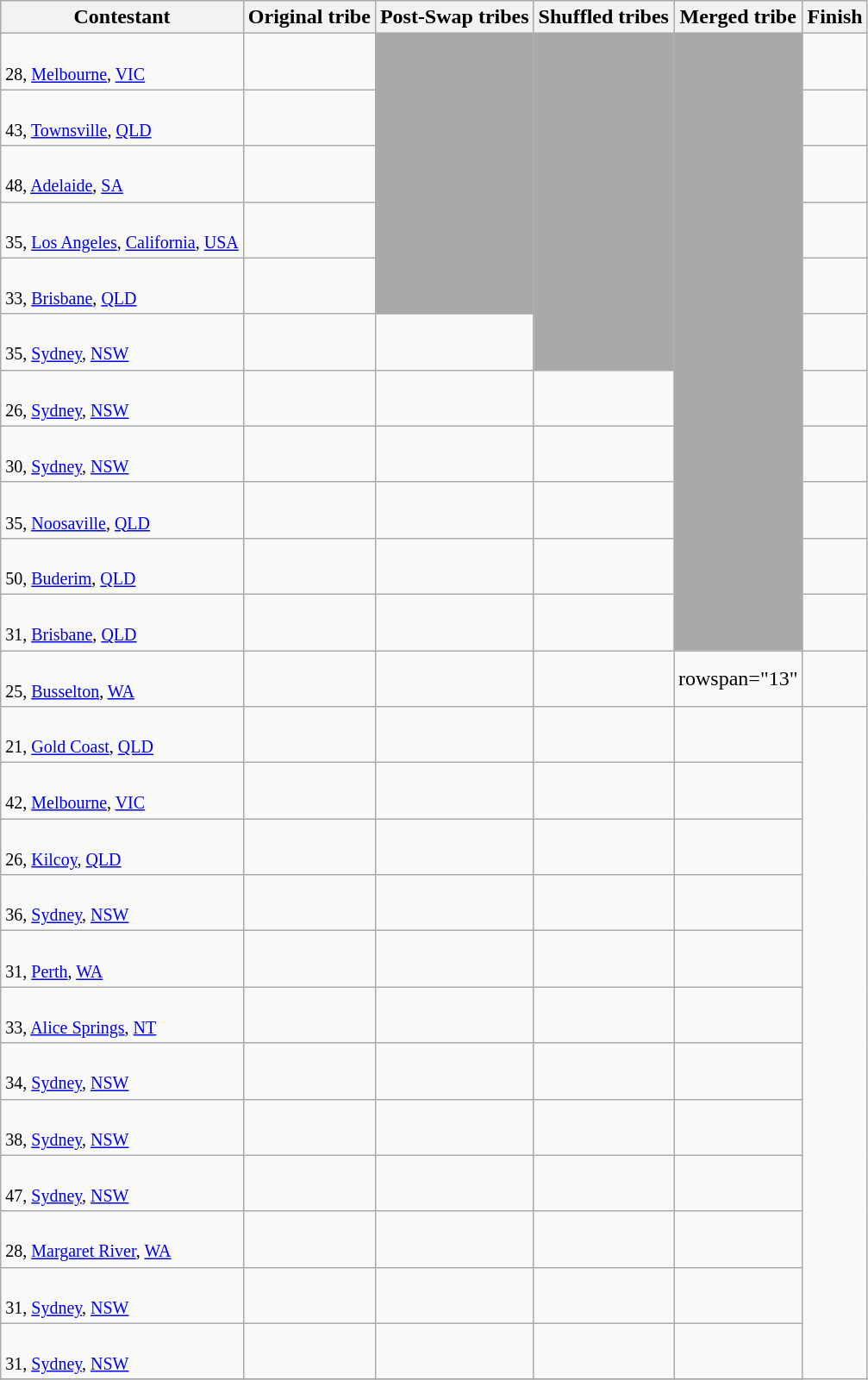<table class="wikitable sortable" style="text-align:center;">
<tr>
<th>Contestant</th>
<th>Original tribe</th>
<th>Post-Swap tribes</th>
<th>Shuffled tribes</th>
<th>Merged tribe</th>
<th>Finish</th>
</tr>
<tr>
<td style="text-align:left"><strong></strong><br><small>28, <a href='#'>Melbourne</a>, <a href='#'>VIC</a></small></td>
<td></td>
<td style="background:darkgrey;" rowspan="5"></td>
<td style="background:darkgrey;" rowspan="6"></td>
<td style="background:darkgrey;" rowspan="11"></td>
<td></td>
</tr>
<tr>
<td style="text-align:left"><strong></strong><br><small>43, <a href='#'>Townsville</a>, <a href='#'>QLD</a></small></td>
<td></td>
<td></td>
</tr>
<tr>
<td style="text-align:left"><strong></strong><br><small>48, <a href='#'>Adelaide</a>, <a href='#'>SA</a></small></td>
<td></td>
<td></td>
</tr>
<tr>
<td style="text-align:left"><strong></strong><br><small>35, <a href='#'>Los Angeles</a>, <a href='#'>California</a>, <a href='#'>USA</a></small></td>
<td></td>
<td></td>
</tr>
<tr>
<td style="text-align:left"><strong></strong><br><small>33, <a href='#'>Brisbane</a>, <a href='#'>QLD</a></small></td>
<td></td>
<td></td>
</tr>
<tr>
<td style="text-align:left"><strong></strong><br><small>35, <a href='#'>Sydney</a>, <a href='#'>NSW</a></small></td>
<td></td>
<td></td>
<td></td>
</tr>
<tr>
<td style="text-align:left"><strong></strong><br><small>26, <a href='#'>Sydney</a>, <a href='#'>NSW</a></small></td>
<td></td>
<td></td>
<td></td>
<td></td>
</tr>
<tr>
<td style="text-align:left"><strong></strong><br><small>30, <a href='#'>Sydney</a>, <a href='#'>NSW</a></small></td>
<td></td>
<td></td>
<td></td>
<td></td>
</tr>
<tr>
<td style="text-align:left"><strong></strong><br><small>35, <a href='#'>Noosaville</a>, <a href='#'>QLD</a></small></td>
<td></td>
<td></td>
<td></td>
<td></td>
</tr>
<tr>
<td style="text-align:left"><strong></strong><br><small>50, <a href='#'>Buderim</a>, <a href='#'>QLD</a></small></td>
<td></td>
<td></td>
<td></td>
<td></td>
</tr>
<tr>
<td style="text-align:left"><strong></strong><br><small>31, <a href='#'>Brisbane</a>, <a href='#'>QLD</a></small></td>
<td></td>
<td></td>
<td></td>
<td></td>
</tr>
<tr>
<td style="text-align:left"><strong></strong><br><small>25, <a href='#'>Busselton</a>, <a href='#'>WA</a></small></td>
<td></td>
<td></td>
<td></td>
<td>rowspan="13" </td>
<td></td>
</tr>
<tr>
<td style="text-align:left"><strong></strong><br><small>21, <a href='#'>Gold Coast</a>, <a href='#'>QLD</a></small></td>
<td></td>
<td></td>
<td></td>
<td></td>
</tr>
<tr>
<td style="text-align:left"><strong></strong><br><small>42, <a href='#'>Melbourne</a>, <a href='#'>VIC</a></small></td>
<td></td>
<td></td>
<td></td>
<td></td>
</tr>
<tr>
<td style="text-align:left"><strong></strong><br><small>26, <a href='#'>Kilcoy</a>, <a href='#'>QLD</a></small></td>
<td></td>
<td></td>
<td></td>
<td></td>
</tr>
<tr>
<td style="text-align:left"><strong></strong><br><small>36, <a href='#'>Sydney</a>, <a href='#'>NSW</a></small></td>
<td></td>
<td></td>
<td></td>
<td></td>
</tr>
<tr>
<td style="text-align:left"><strong></strong><br><small>31, <a href='#'>Perth</a>, <a href='#'>WA</a></small></td>
<td></td>
<td></td>
<td></td>
<td></td>
</tr>
<tr>
<td style="text-align:left"><strong></strong><br><small>33, <a href='#'>Alice Springs</a>, <a href='#'>NT</a></small></td>
<td></td>
<td></td>
<td></td>
<td></td>
</tr>
<tr>
<td style="text-align:left"><strong></strong><br><small>34, <a href='#'>Sydney</a>, <a href='#'>NSW</a></small></td>
<td></td>
<td></td>
<td></td>
<td></td>
</tr>
<tr>
<td style="text-align:left"><strong></strong><br><small>38, <a href='#'>Sydney</a>, <a href='#'>NSW</a></small></td>
<td></td>
<td></td>
<td></td>
<td></td>
</tr>
<tr>
<td style="text-align:left"><strong></strong><br><small>47, <a href='#'>Sydney</a>, <a href='#'>NSW</a></small></td>
<td></td>
<td></td>
<td></td>
<td></td>
</tr>
<tr>
<td style="text-align:left"><strong></strong><br><small>28, <a href='#'>Margaret River</a>, <a href='#'>WA</a></small></td>
<td></td>
<td></td>
<td></td>
<td></td>
</tr>
<tr>
<td style="text-align:left"><strong></strong><br><small>31, <a href='#'>Sydney</a>, <a href='#'>NSW</a></small></td>
<td></td>
<td></td>
<td></td>
<td></td>
</tr>
<tr>
<td style="text-align:left"><strong></strong><br><small>31, <a href='#'>Sydney</a>, <a href='#'>NSW</a></small></td>
<td></td>
<td></td>
<td></td>
<td></td>
</tr>
<tr>
</tr>
</table>
